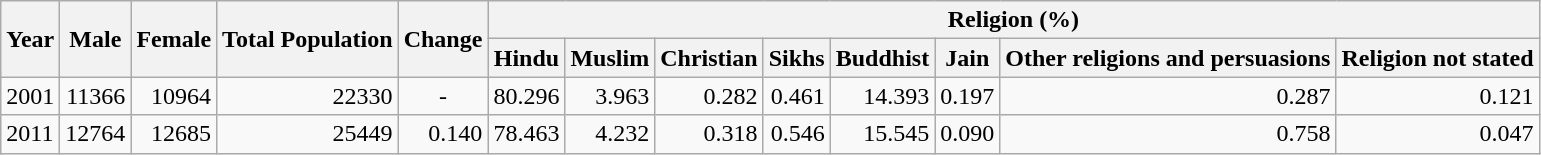<table class="wikitable">
<tr>
<th rowspan="2">Year</th>
<th rowspan="2">Male</th>
<th rowspan="2">Female</th>
<th rowspan="2">Total Population</th>
<th rowspan="2">Change</th>
<th colspan="8">Religion (%)</th>
</tr>
<tr>
<th>Hindu</th>
<th>Muslim</th>
<th>Christian</th>
<th>Sikhs</th>
<th>Buddhist</th>
<th>Jain</th>
<th>Other religions and persuasions</th>
<th>Religion not stated</th>
</tr>
<tr>
<td>2001</td>
<td style="text-align:right;">11366</td>
<td style="text-align:right;">10964</td>
<td style="text-align:right;">22330</td>
<td style="text-align:center;">-</td>
<td style="text-align:right;">80.296</td>
<td style="text-align:right;">3.963</td>
<td style="text-align:right;">0.282</td>
<td style="text-align:right;">0.461</td>
<td style="text-align:right;">14.393</td>
<td style="text-align:right;">0.197</td>
<td style="text-align:right;">0.287</td>
<td style="text-align:right;">0.121</td>
</tr>
<tr>
<td>2011</td>
<td style="text-align:right;">12764</td>
<td style="text-align:right;">12685</td>
<td style="text-align:right;">25449</td>
<td style="text-align:right;">0.140</td>
<td style="text-align:right;">78.463</td>
<td style="text-align:right;">4.232</td>
<td style="text-align:right;">0.318</td>
<td style="text-align:right;">0.546</td>
<td style="text-align:right;">15.545</td>
<td style="text-align:right;">0.090</td>
<td style="text-align:right;">0.758</td>
<td style="text-align:right;">0.047</td>
</tr>
</table>
